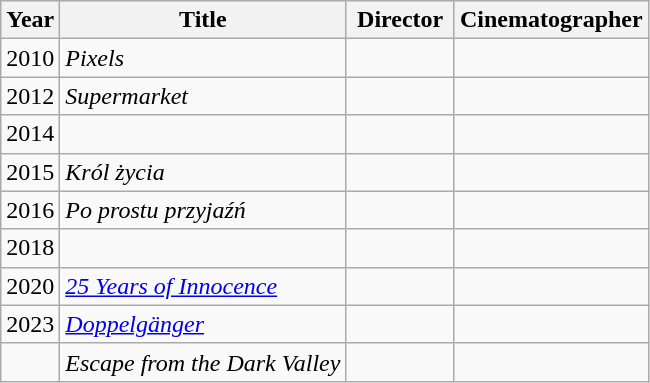<table class="wikitable">
<tr>
<th>Year</th>
<th>Title</th>
<th width="65">Director</th>
<th width="65">Cinematographer</th>
</tr>
<tr>
<td>2010</td>
<td><em>Pixels</em></td>
<td></td>
<td></td>
</tr>
<tr>
<td>2012</td>
<td><em>Supermarket</em></td>
<td></td>
<td></td>
</tr>
<tr>
<td>2014</td>
<td><em></em></td>
<td></td>
<td></td>
</tr>
<tr>
<td>2015</td>
<td><em>Król życia</em></td>
<td></td>
<td></td>
</tr>
<tr>
<td>2016</td>
<td><em>Po prostu przyjaźń</em></td>
<td></td>
<td></td>
</tr>
<tr>
<td>2018</td>
<td><em></em></td>
<td></td>
<td></td>
</tr>
<tr>
<td>2020</td>
<td><em><a href='#'>25 Years of Innocence</a></em></td>
<td></td>
<td></td>
</tr>
<tr>
<td>2023</td>
<td><em><a href='#'>Doppelgänger</a></em></td>
<td></td>
<td></td>
</tr>
<tr>
<td></td>
<td><em>Escape from the Dark Valley</em></td>
<td></td>
<td></td>
</tr>
</table>
